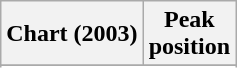<table class="wikitable sortable plainrowheaders" style="text-align:center">
<tr>
<th scope="col">Chart (2003)</th>
<th scope="col">Peak<br>position</th>
</tr>
<tr>
</tr>
<tr>
</tr>
</table>
